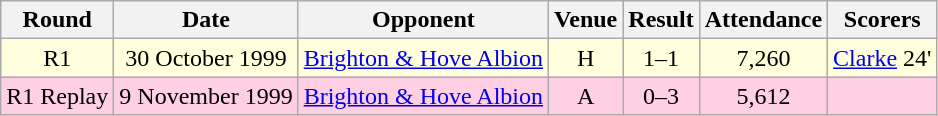<table class= "wikitable " style="font-size:100%; text-align:center">
<tr>
<th>Round</th>
<th>Date</th>
<th>Opponent</th>
<th>Venue</th>
<th>Result</th>
<th>Attendance</th>
<th>Scorers</th>
</tr>
<tr style="background: #ffffdd;">
<td>R1</td>
<td>30 October 1999</td>
<td><a href='#'>Brighton & Hove Albion</a></td>
<td>H</td>
<td>1–1</td>
<td>7,260</td>
<td><a href='#'>Clarke</a> 24'</td>
</tr>
<tr style="background: #ffd0e3;">
<td>R1 Replay</td>
<td>9 November 1999</td>
<td><a href='#'>Brighton & Hove Albion</a></td>
<td>A</td>
<td>0–3</td>
<td>5,612</td>
<td></td>
</tr>
</table>
